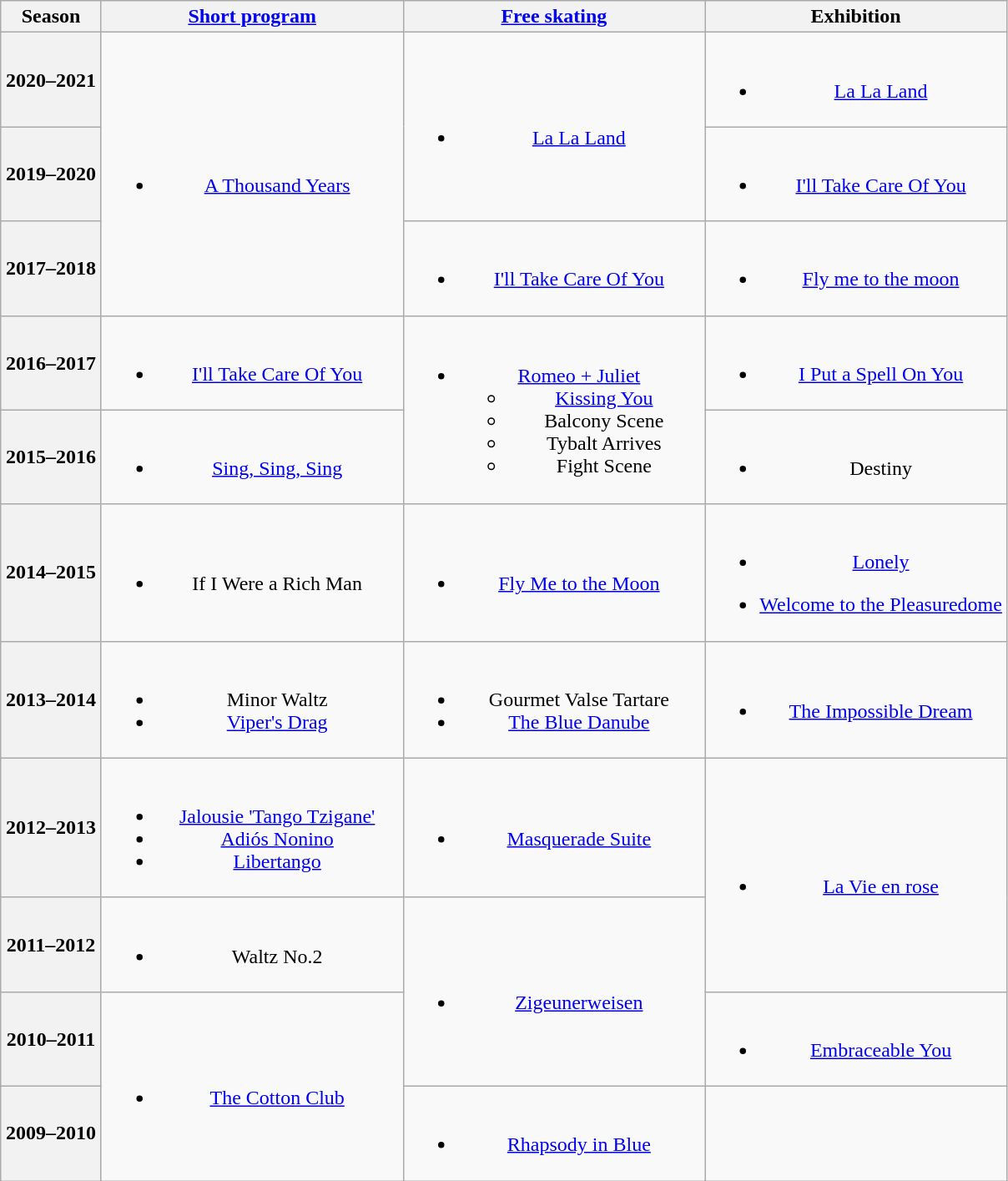<table class="wikitable" style="text-align:center">
<tr>
<th width="10%">Season</th>
<th width="30%"><a href='#'>Short program</a></th>
<th width="30%"><a href='#'>Free skating</a></th>
<th width="30%">Exhibition</th>
</tr>
<tr>
<th>2020–2021 <br> </th>
<td rowspan=3><br><ul><li><a href='#'>A Thousand Years</a> <br> </li></ul></td>
<td rowspan=2><br><ul><li><a href='#'>La La Land</a> <br></li></ul></td>
<td><br><ul><li><a href='#'>La La Land</a> <br></li></ul></td>
</tr>
<tr>
<th>2019–2020 <br> </th>
<td><br><ul><li><a href='#'>I'll Take Care Of You</a> <br></li></ul></td>
</tr>
<tr>
<th>2017–2018 <br> </th>
<td><br><ul><li><a href='#'>I'll Take Care Of You</a> <br></li></ul></td>
<td><br><ul><li><a href='#'>Fly me to the moon</a> <br></li></ul></td>
</tr>
<tr>
<th>2016–2017 <br> </th>
<td><br><ul><li><a href='#'>I'll Take Care Of You</a> <br></li></ul></td>
<td rowspan=2><br><ul><li><a href='#'>Romeo + Juliet</a> <br><ul><li><a href='#'>Kissing You</a> <br></li><li>Balcony Scene</li><li>Tybalt Arrives</li><li>Fight Scene <br></li></ul></li></ul></td>
<td><br><ul><li><a href='#'>I Put a Spell On You</a><br></li></ul></td>
</tr>
<tr>
<th>2015–2016 <br> </th>
<td><br><ul><li><a href='#'>Sing, Sing, Sing</a> <br></li></ul></td>
<td><br><ul><li>Destiny <br></li></ul></td>
</tr>
<tr>
<th>2014–2015 <br> </th>
<td><br><ul><li>If I Were a Rich Man <br></li></ul></td>
<td><br><ul><li><a href='#'>Fly Me to the Moon</a> <br></li></ul></td>
<td><br><ul><li><a href='#'>Lonely</a> <br></li></ul><ul><li><a href='#'>Welcome to the Pleasuredome</a> <br></li></ul></td>
</tr>
<tr>
<th>2013–2014 <br> </th>
<td><br><ul><li>Minor Waltz <br></li><li><a href='#'>Viper's Drag</a> <br></li></ul></td>
<td><br><ul><li>Gourmet Valse Tartare <br></li><li><a href='#'>The Blue Danube</a> <br></li></ul></td>
<td><br><ul><li><a href='#'>The Impossible Dream</a> <br></li></ul></td>
</tr>
<tr>
<th>2012–2013 <br> </th>
<td><br><ul><li><a href='#'>Jalousie 'Tango Tzigane'</a> <br></li><li><a href='#'>Adiós Nonino</a> <br></li><li><a href='#'>Libertango</a> <br></li></ul></td>
<td><br><ul><li><a href='#'>Masquerade Suite</a> <br></li></ul></td>
<td rowspan=2><br><ul><li><a href='#'>La Vie en rose</a> <br></li></ul></td>
</tr>
<tr>
<th>2011–2012 <br> </th>
<td><br><ul><li>Waltz No.2 <br></li></ul></td>
<td rowspan=2><br><ul><li><a href='#'>Zigeunerweisen</a> <br></li></ul></td>
</tr>
<tr>
<th>2010–2011 <br> </th>
<td rowspan=2><br><ul><li><a href='#'>The Cotton Club</a> <br></li></ul></td>
<td><br><ul><li><a href='#'>Embraceable You</a> <br></li></ul></td>
</tr>
<tr>
<th>2009–2010</th>
<td><br><ul><li><a href='#'>Rhapsody in Blue</a> <br></li></ul></td>
<td></td>
</tr>
</table>
